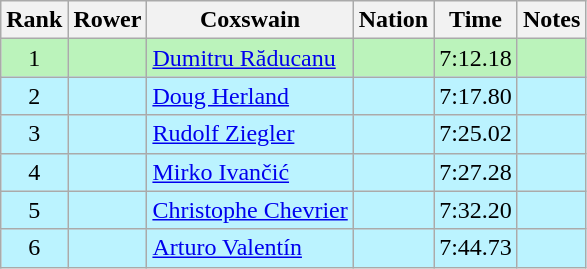<table class="wikitable sortable" style="text-align:center">
<tr>
<th>Rank</th>
<th>Rower</th>
<th>Coxswain</th>
<th>Nation</th>
<th>Time</th>
<th>Notes</th>
</tr>
<tr bgcolor=bbf3bb>
<td>1</td>
<td align=left data-sort-value="Popescu, Dimitrie"></td>
<td align=left data-sort-value="Răducanu, Dumitru"><a href='#'>Dumitru Răducanu</a></td>
<td align=left></td>
<td>7:12.18</td>
<td></td>
</tr>
<tr bgcolor=bbf3ff>
<td>2</td>
<td align=left data-sort-value="Espeseth, Robert"></td>
<td align=left data-sort-value="Herland, Doug"><a href='#'>Doug Herland</a></td>
<td align=left></td>
<td>7:17.80</td>
<td></td>
</tr>
<tr bgcolor=bbf3ff>
<td>3</td>
<td align=left data-sort-value="Göpfert, Dieter"></td>
<td align=left data-sort-value="Ziegler, Rudolf"><a href='#'>Rudolf Ziegler</a></td>
<td align=left></td>
<td>7:25.02</td>
<td></td>
</tr>
<tr bgcolor=bbf3ff>
<td>4</td>
<td align=left data-sort-value="Celent, Zlatko"></td>
<td align=left data-sort-value="Ivančić, Mirko"><a href='#'>Mirko Ivančić</a></td>
<td align=left></td>
<td>7:27.28</td>
<td></td>
</tr>
<tr bgcolor=bbf3ff>
<td>5</td>
<td align=left data-sort-value="Bremer, Jean-Pierre"></td>
<td align=left data-sort-value="Chevrier, Christophe"><a href='#'>Christophe Chevrier</a></td>
<td align=left></td>
<td>7:32.20</td>
<td></td>
</tr>
<tr bgcolor=bbf3ff>
<td>6</td>
<td align=left data-sort-value="Montenegro, Alfredo"></td>
<td align=left data-sort-value="Valentín, Arturo"><a href='#'>Arturo Valentín</a></td>
<td align=left></td>
<td>7:44.73</td>
<td></td>
</tr>
</table>
